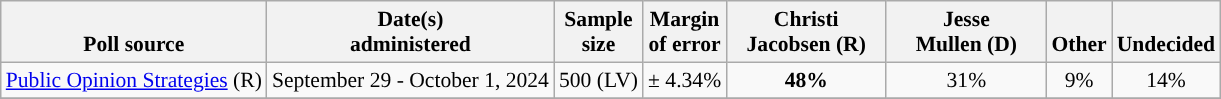<table class="wikitable" style="font-size:90%;text-align:center;">
<tr valign=bottom>
<th>Poll source</th>
<th>Date(s)<br>administered</th>
<th>Sample<br>size</th>
<th>Margin<br>of error</th>
<th style="width:100px;">Christi<br>Jacobsen (R)</th>
<th style="width:100px;">Jesse<br>Mullen (D)</th>
<th>Other</th>
<th>Undecided</th>
</tr>
<tr>
<td style="text-align:left"><a href='#'>Public Opinion Strategies</a> (R)</td>
<td>September 29 - October 1, 2024</td>
<td>500 (LV)</td>
<td>± 4.34%</td>
<td><strong>48%</strong></td>
<td>31%</td>
<td>9%</td>
<td>14%</td>
</tr>
<tr>
</tr>
</table>
